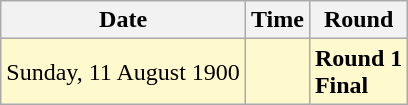<table class="wikitable">
<tr>
<th>Date</th>
<th>Time</th>
<th>Round</th>
</tr>
<tr style=background:lemonchiffon>
<td>Sunday, 11 August 1900</td>
<td></td>
<td><strong>Round 1</strong><br><strong>Final</strong></td>
</tr>
</table>
